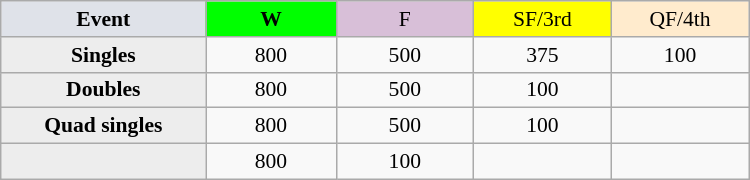<table class=wikitable style="font-size:90%; text-align:center">
<tr>
<th style="width:130px; background:#dfe2e9;">Event</th>
<th style="width:80px; background:lime;">W</th>
<td style="width:85px; background:thistle;">F</td>
<td style="width:85px; background:#ff0;">SF/3rd</td>
<td style="width:85px; background:#ffebcd;">QF/4th</td>
</tr>
<tr>
<th style="background:#ededed;">Singles</th>
<td>800</td>
<td>500</td>
<td>375</td>
<td>100</td>
</tr>
<tr>
<th style="background:#ededed;">Doubles</th>
<td>800</td>
<td>500</td>
<td>100</td>
<td></td>
</tr>
<tr>
<th style="background:#ededed;">Quad singles</th>
<td>800</td>
<td>500</td>
<td>100</td>
<td></td>
</tr>
<tr>
<th style="background:#ededed;"></th>
<td>800</td>
<td>100</td>
<td></td>
<td></td>
</tr>
</table>
